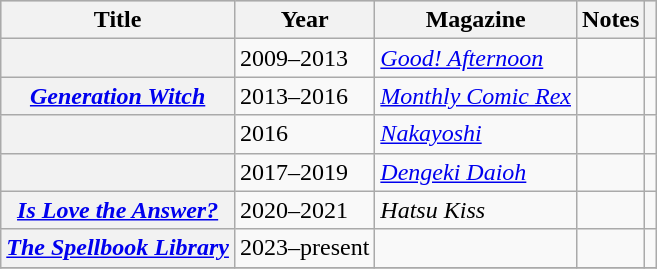<table class="wikitable plainrowheaders sortable">
<tr style="background:#ccc; text-align:center;">
<th scope="col">Title</th>
<th scope="col">Year</th>
<th>Magazine</th>
<th scope="col">Notes</th>
<th scope="col" class="unsortable"></th>
</tr>
<tr>
<th scope="row"><em></em></th>
<td>2009–2013</td>
<td><em><a href='#'>Good! Afternoon</a></em></td>
<td></td>
<td align="center"></td>
</tr>
<tr>
<th scope="row"><em><a href='#'>Generation Witch</a></em></th>
<td>2013–2016</td>
<td><em><a href='#'>Monthly Comic Rex</a></em></td>
<td></td>
<td align="center"></td>
</tr>
<tr>
<th scope="row"><em></em></th>
<td>2016</td>
<td><em><a href='#'>Nakayoshi</a></em></td>
<td></td>
<td align="center"></td>
</tr>
<tr>
<th scope="row"><em></em></th>
<td>2017–2019</td>
<td><em><a href='#'>Dengeki Daioh</a></em></td>
<td></td>
<td align="center"></td>
</tr>
<tr>
<th scope="row"><em><a href='#'>Is Love the Answer?</a></em></th>
<td>2020–2021</td>
<td><em>Hatsu Kiss</em></td>
<td></td>
<td align="center"></td>
</tr>
<tr>
<th scope="row"><em><a href='#'>The Spellbook Library</a></em></th>
<td>2023–present</td>
<td></td>
<td></td>
<td align="center"></td>
</tr>
<tr>
</tr>
</table>
